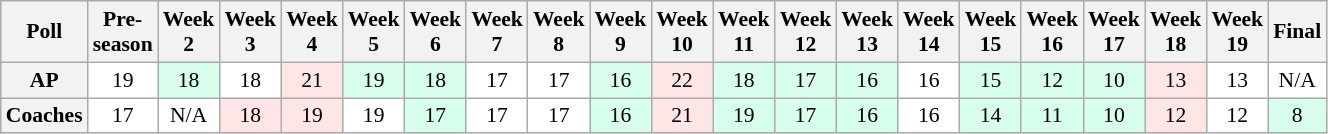<table class="wikitable" style="white-space:nowrap;font-size:90%">
<tr>
<th>Poll</th>
<th>Pre-<br>season</th>
<th>Week<br>2</th>
<th>Week<br>3</th>
<th>Week<br>4</th>
<th>Week<br>5</th>
<th>Week<br>6</th>
<th>Week<br>7</th>
<th>Week<br>8</th>
<th>Week<br>9</th>
<th>Week<br>10</th>
<th>Week<br>11</th>
<th>Week<br>12</th>
<th>Week<br>13</th>
<th>Week<br>14</th>
<th>Week<br>15</th>
<th>Week<br>16</th>
<th>Week<br>17</th>
<th>Week<br>18</th>
<th>Week<br>19</th>
<th>Final</th>
</tr>
<tr style="text-align:center;">
<th>AP</th>
<td style="background:#FFF;">19</td>
<td style="background:#D8FFEB;">18</td>
<td style="background:#FFF;">18</td>
<td style="background:#FFE6E6;">21</td>
<td style="background:#D8FFEB;">19</td>
<td style="background:#D8FFEB;">18</td>
<td style="background:#FFF;">17</td>
<td style="background:#FFF;">17</td>
<td style="background:#D8FFEB;">16</td>
<td style="background:#FFE6E6;">22</td>
<td style="background:#D8FFEB;">18</td>
<td style="background:#D8FFEB;">17</td>
<td style="background:#D8FFEB;">16</td>
<td style="background:#FFF;">16</td>
<td style="background:#D8FFEB;">15</td>
<td style="background:#D8FFEB;">12</td>
<td style="background:#D8FFEB;">10</td>
<td style="background:#FFE6E6;">13</td>
<td style="background:#FFF;">13</td>
<td style="background:#FFF;">N/A</td>
</tr>
<tr style="text-align:center;">
<th>Coaches</th>
<td style="background:#FFF;">17</td>
<td style="background:#FFF;">N/A</td>
<td style="background:#FFE6E6;">18</td>
<td style="background:#FFE6E6;">19</td>
<td style="background:#FFF;">19</td>
<td style="background:#D8FFEB;">17</td>
<td style="background:#FFF;">17</td>
<td style="background:#FFF;">17</td>
<td style="background:#D8FFEB;">16</td>
<td style="background:#FFE6E6;">21</td>
<td style="background:#D8FFEB;">19</td>
<td style="background:#D8FFEB;">17</td>
<td style="background:#D8FFEB;">16</td>
<td style="background:#FFF;">16</td>
<td style="background:#D8FFEB;">14</td>
<td style="background:#D8FFEB;">11</td>
<td style="background:#D8FFEB;">10</td>
<td style="background:#FFE6E6;">12</td>
<td style="background:#FFF;">12</td>
<td style="background:#D8FFEB;">8</td>
</tr>
</table>
